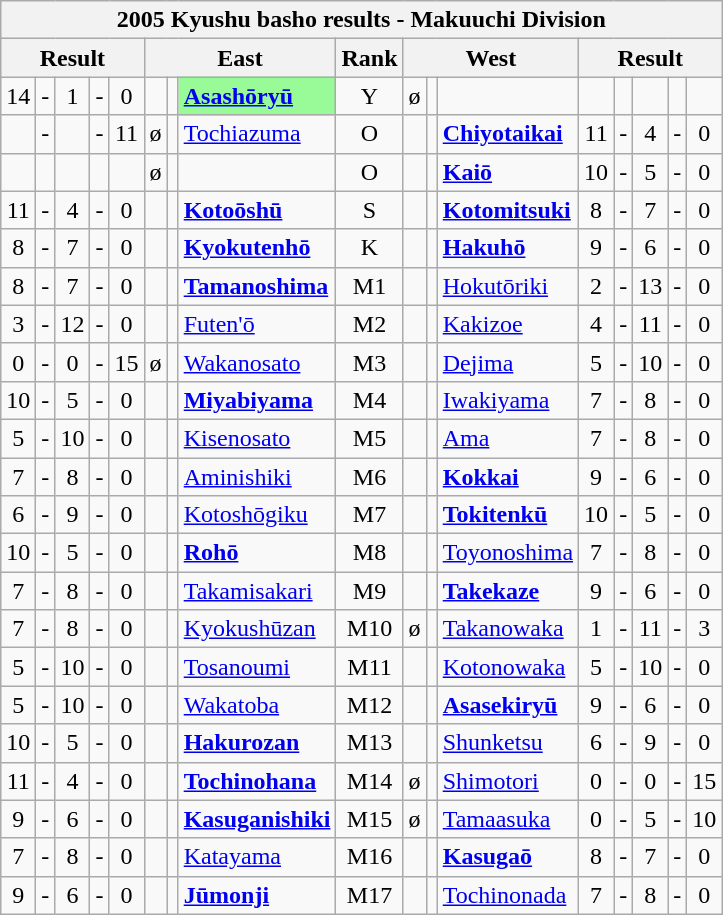<table class="wikitable">
<tr>
<th colspan="17">2005 Kyushu basho results - Makuuchi Division</th>
</tr>
<tr>
<th colspan="5">Result</th>
<th colspan="3">East</th>
<th>Rank</th>
<th colspan="3">West</th>
<th colspan="5">Result</th>
</tr>
<tr>
<td align=center>14</td>
<td align=center>-</td>
<td align=center>1</td>
<td align=center>-</td>
<td align=center>0</td>
<td align=center></td>
<td align=center></td>
<td style="background: PaleGreen;"><strong><a href='#'>Asashōryū</a></strong></td>
<td align=center>Y</td>
<td align=center>ø</td>
<td align=center></td>
<td></td>
<td align=center></td>
<td align=center></td>
<td align=center></td>
<td align=center></td>
<td align=center></td>
</tr>
<tr>
<td align=center></td>
<td align=center>-</td>
<td align=center></td>
<td align=center>-</td>
<td align=center>11</td>
<td align=center>ø</td>
<td align=center></td>
<td><a href='#'>Tochiazuma</a></td>
<td align=center>O</td>
<td align=center></td>
<td align=center></td>
<td><strong><a href='#'>Chiyotaikai</a></strong></td>
<td align=center>11</td>
<td align=center>-</td>
<td align=center>4</td>
<td align=center>-</td>
<td align=center>0</td>
</tr>
<tr>
<td align=center></td>
<td align=center></td>
<td align=center></td>
<td align=center></td>
<td align=center></td>
<td align=center>ø</td>
<td align=center></td>
<td></td>
<td align=center>O</td>
<td align=center></td>
<td align=center></td>
<td><strong><a href='#'>Kaiō</a></strong></td>
<td align=center>10</td>
<td align=center>-</td>
<td align=center>5</td>
<td align=center>-</td>
<td align=center>0</td>
</tr>
<tr>
<td align=center>11</td>
<td align=center>-</td>
<td align=center>4</td>
<td align=center>-</td>
<td align=center>0</td>
<td align=center></td>
<td align=center></td>
<td><strong><a href='#'>Kotoōshū</a></strong></td>
<td align=center>S</td>
<td align=center></td>
<td align=center></td>
<td><a href='#'><strong>Kotomitsuki</strong></a></td>
<td align=center>8</td>
<td align=center>-</td>
<td align=center>7</td>
<td align=center>-</td>
<td align=center>0</td>
</tr>
<tr>
<td align=center>8</td>
<td align=center>-</td>
<td align=center>7</td>
<td align=center>-</td>
<td align=center>0</td>
<td align=center></td>
<td align=center></td>
<td><a href='#'><strong>Kyokutenhō</strong></a></td>
<td align=center>K</td>
<td align=center></td>
<td align=center></td>
<td><strong><a href='#'>Hakuhō</a></strong></td>
<td align=center>9</td>
<td align=center>-</td>
<td align=center>6</td>
<td align=center>-</td>
<td align=center>0</td>
</tr>
<tr>
<td align=center>8</td>
<td align=center>-</td>
<td align=center>7</td>
<td align=center>-</td>
<td align=center>0</td>
<td align=center></td>
<td align=center></td>
<td><a href='#'><strong>Tamanoshima</strong></a></td>
<td align=center>M1</td>
<td align=center></td>
<td align=center></td>
<td><a href='#'>Hokutōriki</a></td>
<td align=center>2</td>
<td align=center>-</td>
<td align=center>13</td>
<td align=center>-</td>
<td align=center>0</td>
</tr>
<tr>
<td align=center>3</td>
<td align=center>-</td>
<td align=center>12</td>
<td align=center>-</td>
<td align=center>0</td>
<td align=center></td>
<td align=center></td>
<td><a href='#'>Futen'ō</a></td>
<td align=center>M2</td>
<td align=center></td>
<td align=center></td>
<td><a href='#'>Kakizoe</a></td>
<td align=center>4</td>
<td align=center>-</td>
<td align=center>11</td>
<td align=center>-</td>
<td align=center>0</td>
</tr>
<tr>
<td align=center>0</td>
<td align=center>-</td>
<td align=center>0</td>
<td align=center>-</td>
<td align=center>15</td>
<td align=center>ø</td>
<td align=center></td>
<td><a href='#'>Wakanosato</a></td>
<td align=center>M3</td>
<td align=center></td>
<td align=center></td>
<td><a href='#'>Dejima</a></td>
<td align=center>5</td>
<td align=center>-</td>
<td align=center>10</td>
<td align=center>-</td>
<td align=center>0</td>
</tr>
<tr>
<td align=center>10</td>
<td align=center>-</td>
<td align=center>5</td>
<td align=center>-</td>
<td align=center>0</td>
<td align=center></td>
<td align=center></td>
<td><a href='#'><strong>Miyabiyama</strong></a></td>
<td align=center>M4</td>
<td align=center></td>
<td align=center></td>
<td><a href='#'>Iwakiyama</a></td>
<td align=center>7</td>
<td align=center>-</td>
<td align=center>8</td>
<td align=center>-</td>
<td align=center>0</td>
</tr>
<tr>
<td align=center>5</td>
<td align=center>-</td>
<td align=center>10</td>
<td align=center>-</td>
<td align=center>0</td>
<td align=center></td>
<td align=center></td>
<td><a href='#'>Kisenosato</a></td>
<td align=center>M5</td>
<td align=center></td>
<td align=center></td>
<td><a href='#'>Ama</a></td>
<td align=center>7</td>
<td align=center>-</td>
<td align=center>8</td>
<td align=center>-</td>
<td align=center>0</td>
</tr>
<tr>
<td align=center>7</td>
<td align=center>-</td>
<td align=center>8</td>
<td align=center>-</td>
<td align=center>0</td>
<td align=center></td>
<td align=center></td>
<td><a href='#'>Aminishiki</a></td>
<td align=center>M6</td>
<td align=center></td>
<td align=center></td>
<td><a href='#'><strong>Kokkai</strong></a></td>
<td align=center>9</td>
<td align=center>-</td>
<td align=center>6</td>
<td align=center>-</td>
<td align=center>0</td>
</tr>
<tr>
<td align=center>6</td>
<td align=center>-</td>
<td align=center>9</td>
<td align=center>-</td>
<td align=center>0</td>
<td align=center></td>
<td align=center></td>
<td><a href='#'>Kotoshōgiku</a></td>
<td align=center>M7</td>
<td align=center></td>
<td align=center></td>
<td><a href='#'><strong>Tokitenkū</strong></a></td>
<td align=center>10</td>
<td align=center>-</td>
<td align=center>5</td>
<td align=center>-</td>
<td align=center>0</td>
</tr>
<tr>
<td align=center>10</td>
<td align=center>-</td>
<td align=center>5</td>
<td align=center>-</td>
<td align=center>0</td>
<td align=center></td>
<td align=center></td>
<td><a href='#'><strong>Rohō</strong></a></td>
<td align=center>M8</td>
<td align=center></td>
<td align=center></td>
<td><a href='#'>Toyonoshima</a></td>
<td align=center>7</td>
<td align=center>-</td>
<td align=center>8</td>
<td align=center>-</td>
<td align=center>0</td>
</tr>
<tr>
<td align=center>7</td>
<td align=center>-</td>
<td align=center>8</td>
<td align=center>-</td>
<td align=center>0</td>
<td align=center></td>
<td align=center></td>
<td><a href='#'>Takamisakari</a></td>
<td align=center>M9</td>
<td align=center></td>
<td align=center></td>
<td><a href='#'><strong>Takekaze</strong></a></td>
<td align=center>9</td>
<td align=center>-</td>
<td align=center>6</td>
<td align=center>-</td>
<td align=center>0</td>
</tr>
<tr>
<td align=center>7</td>
<td align=center>-</td>
<td align=center>8</td>
<td align=center>-</td>
<td align=center>0</td>
<td align=center></td>
<td align=center></td>
<td><a href='#'>Kyokushūzan</a></td>
<td align=center>M10</td>
<td align=center>ø</td>
<td align=center></td>
<td><a href='#'>Takanowaka</a></td>
<td align=center>1</td>
<td align=center>-</td>
<td align=center>11</td>
<td align=center>-</td>
<td align=center>3</td>
</tr>
<tr>
<td align=center>5</td>
<td align=center>-</td>
<td align=center>10</td>
<td align=center>-</td>
<td align=center>0</td>
<td align=center></td>
<td align=center></td>
<td><a href='#'>Tosanoumi</a></td>
<td align=center>M11</td>
<td align=center></td>
<td align=center></td>
<td><a href='#'>Kotonowaka</a></td>
<td align=center>5</td>
<td align=center>-</td>
<td align=center>10</td>
<td align=center>-</td>
<td align=center>0</td>
</tr>
<tr>
<td align=center>5</td>
<td align=center>-</td>
<td align=center>10</td>
<td align=center>-</td>
<td align=center>0</td>
<td align=center></td>
<td align=center></td>
<td><a href='#'>Wakatoba</a></td>
<td align=center>M12</td>
<td align=center></td>
<td align=center></td>
<td><a href='#'><strong>Asasekiryū</strong></a></td>
<td align=center>9</td>
<td align=center>-</td>
<td align=center>6</td>
<td align=center>-</td>
<td align=center>0</td>
</tr>
<tr>
<td align=center>10</td>
<td align=center>-</td>
<td align=center>5</td>
<td align=center>-</td>
<td align=center>0</td>
<td align=center></td>
<td align=center></td>
<td><a href='#'><strong>Hakurozan</strong></a></td>
<td align=center>M13</td>
<td align=center></td>
<td align=center></td>
<td><a href='#'>Shunketsu</a></td>
<td align=center>6</td>
<td align=center>-</td>
<td align=center>9</td>
<td align=center>-</td>
<td align=center>0</td>
</tr>
<tr>
<td align=center>11</td>
<td align=center>-</td>
<td align=center>4</td>
<td align=center>-</td>
<td align=center>0</td>
<td align=center></td>
<td align=center></td>
<td><a href='#'><strong>Tochinohana</strong></a></td>
<td align=center>M14</td>
<td align=center>ø</td>
<td align=center></td>
<td><a href='#'>Shimotori</a></td>
<td align=center>0</td>
<td align=center>-</td>
<td align=center>0</td>
<td align=center>-</td>
<td align=center>15</td>
</tr>
<tr>
<td align=center>9</td>
<td align=center>-</td>
<td align=center>6</td>
<td align=center>-</td>
<td align=center>0</td>
<td align=center></td>
<td align=center></td>
<td><a href='#'><strong>Kasuganishiki</strong></a></td>
<td align=center>M15</td>
<td align=center>ø</td>
<td align=center></td>
<td><a href='#'>Tamaasuka</a></td>
<td align=center>0</td>
<td align=center>-</td>
<td align=center>5</td>
<td align=center>-</td>
<td align=center>10</td>
</tr>
<tr>
<td align=center>7</td>
<td align=center>-</td>
<td align=center>8</td>
<td align=center>-</td>
<td align=center>0</td>
<td align=center></td>
<td align=center></td>
<td><a href='#'>Katayama</a></td>
<td align=center>M16</td>
<td align=center></td>
<td align=center></td>
<td><a href='#'><strong>Kasugaō</strong></a></td>
<td align=center>8</td>
<td align=center>-</td>
<td align=center>7</td>
<td align=center>-</td>
<td align=center>0</td>
</tr>
<tr>
<td align=center>9</td>
<td align=center>-</td>
<td align=center>6</td>
<td align=center>-</td>
<td align=center>0</td>
<td align=center></td>
<td align=center></td>
<td><a href='#'><strong>Jūmonji</strong></a></td>
<td align=center>M17</td>
<td align=center></td>
<td align=center></td>
<td><a href='#'>Tochinonada</a></td>
<td align=center>7</td>
<td align=center>-</td>
<td align=center>8</td>
<td align=center>-</td>
<td align=center>0</td>
</tr>
</table>
